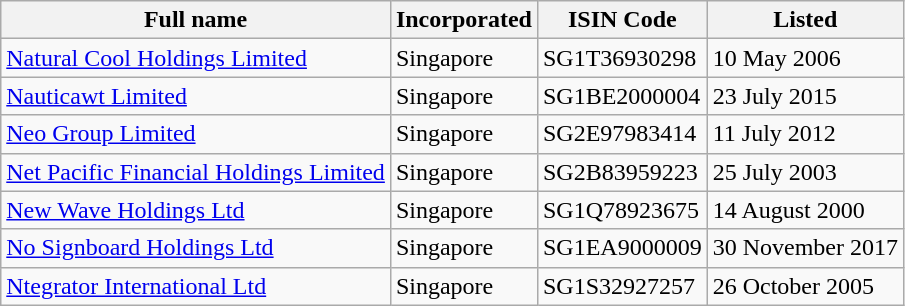<table class="wikitable">
<tr>
<th>Full name</th>
<th>Incorporated</th>
<th>ISIN Code</th>
<th>Listed</th>
</tr>
<tr>
<td><a href='#'>Natural Cool Holdings Limited</a></td>
<td>Singapore</td>
<td>SG1T36930298</td>
<td>10 May 2006</td>
</tr>
<tr>
<td><a href='#'>Nauticawt Limited</a></td>
<td>Singapore</td>
<td>SG1BE2000004</td>
<td>23 July 2015</td>
</tr>
<tr>
<td><a href='#'>Neo Group Limited</a></td>
<td>Singapore</td>
<td>SG2E97983414</td>
<td>11 July 2012</td>
</tr>
<tr>
<td><a href='#'>Net Pacific Financial Holdings Limited</a></td>
<td>Singapore</td>
<td>SG2B83959223</td>
<td>25 July 2003</td>
</tr>
<tr>
<td><a href='#'>New Wave Holdings Ltd</a></td>
<td>Singapore</td>
<td>SG1Q78923675</td>
<td>14 August 2000</td>
</tr>
<tr>
<td><a href='#'>No Signboard Holdings Ltd</a></td>
<td>Singapore</td>
<td>SG1EA9000009</td>
<td>30 November 2017</td>
</tr>
<tr>
<td><a href='#'>Ntegrator International Ltd</a></td>
<td>Singapore</td>
<td>SG1S32927257</td>
<td>26 October 2005</td>
</tr>
</table>
